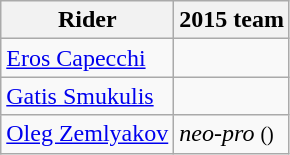<table class="wikitable">
<tr>
<th>Rider</th>
<th>2015 team</th>
</tr>
<tr>
<td><a href='#'>Eros Capecchi</a></td>
<td></td>
</tr>
<tr>
<td><a href='#'>Gatis Smukulis</a></td>
<td></td>
</tr>
<tr>
<td><a href='#'>Oleg Zemlyakov</a></td>
<td><em>neo-pro</em> <small>()</small></td>
</tr>
</table>
